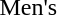<table>
<tr style="vertical-align:top">
<td>Men's</td>
<td> </td>
<td> </td>
<td> </td>
</tr>
</table>
